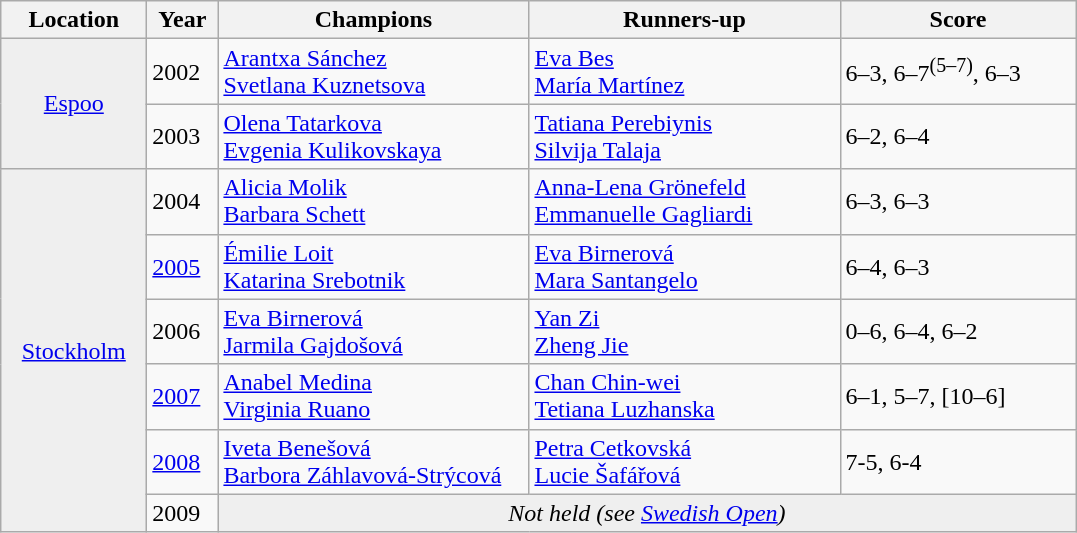<table class="wikitable">
<tr>
<th style="width:90px">Location</th>
<th style="width:40px">Year</th>
<th style="width:200px">Champions</th>
<th style="width:200px">Runners-up</th>
<th style="width:150px" class="unsortable">Score</th>
</tr>
<tr>
<td align="center" rowspan="2" style="background:#efefef"><a href='#'>Espoo</a></td>
<td>2002</td>
<td> <a href='#'>Arantxa Sánchez</a><br> <a href='#'>Svetlana Kuznetsova</a></td>
<td> <a href='#'>Eva Bes</a><br> <a href='#'>María Martínez</a></td>
<td>6–3, 6–7<sup>(5–7)</sup>, 6–3</td>
</tr>
<tr>
<td>2003</td>
<td> <a href='#'>Olena Tatarkova</a><br> <a href='#'>Evgenia Kulikovskaya</a></td>
<td> <a href='#'>Tatiana Perebiynis</a><br> <a href='#'>Silvija Talaja</a></td>
<td>6–2, 6–4</td>
</tr>
<tr>
<td align="center" rowspan="6" style="background:#efefef"><a href='#'>Stockholm</a></td>
<td>2004</td>
<td> <a href='#'>Alicia Molik</a><br> <a href='#'>Barbara Schett</a></td>
<td> <a href='#'>Anna-Lena Grönefeld</a><br> <a href='#'>Emmanuelle Gagliardi</a></td>
<td>6–3, 6–3</td>
</tr>
<tr>
<td><a href='#'>2005</a></td>
<td> <a href='#'>Émilie Loit</a> <br> <a href='#'>Katarina Srebotnik</a></td>
<td> <a href='#'>Eva Birnerová</a> <br> <a href='#'>Mara Santangelo</a></td>
<td>6–4, 6–3</td>
</tr>
<tr>
<td>2006</td>
<td> <a href='#'>Eva Birnerová</a> <br> <a href='#'>Jarmila Gajdošová</a></td>
<td> <a href='#'>Yan Zi</a> <br> <a href='#'>Zheng Jie</a></td>
<td>0–6, 6–4, 6–2</td>
</tr>
<tr>
<td><a href='#'>2007</a></td>
<td> <a href='#'>Anabel Medina</a> <br> <a href='#'>Virginia Ruano</a></td>
<td> <a href='#'>Chan Chin-wei</a> <br>  <a href='#'>Tetiana Luzhanska</a></td>
<td>6–1, 5–7, [10–6]</td>
</tr>
<tr>
<td><a href='#'>2008</a></td>
<td> <a href='#'>Iveta Benešová</a> <br> <a href='#'>Barbora Záhlavová-Strýcová</a></td>
<td> <a href='#'>Petra Cetkovská</a> <br> <a href='#'>Lucie Šafářová</a></td>
<td>7-5, 6-4</td>
</tr>
<tr>
<td>2009</td>
<td colspan=3 align=center style="background:#efefef"><em>Not held (see <a href='#'>Swedish Open</a>)</em></td>
</tr>
</table>
